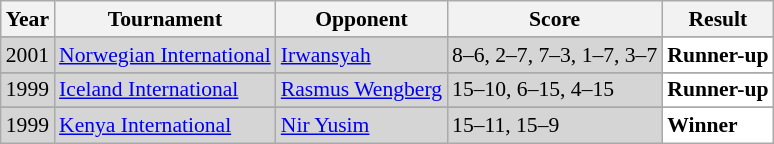<table class="sortable wikitable" style="font-size: 90%;">
<tr>
<th>Year</th>
<th>Tournament</th>
<th>Opponent</th>
<th>Score</th>
<th>Result</th>
</tr>
<tr>
</tr>
<tr style="background:#D5D5D5">
<td align="center">2001</td>
<td align="left"><a href='#'>Norwegian International</a></td>
<td align="left"> <a href='#'>Irwansyah</a></td>
<td align="left">8–6, 2–7, 7–3, 1–7, 3–7</td>
<td style="text-align:left; background:white"> <strong>Runner-up</strong></td>
</tr>
<tr>
</tr>
<tr style="background:#D5D5D5">
<td align="center">1999</td>
<td align="left"><a href='#'>Iceland International</a></td>
<td align="left"> <a href='#'>Rasmus Wengberg</a></td>
<td align="left">15–10, 6–15, 4–15</td>
<td style="text-align:left; background:white"> <strong>Runner-up</strong></td>
</tr>
<tr>
</tr>
<tr style="background:#D5D5D5">
<td align="center">1999</td>
<td align="left"><a href='#'>Kenya International</a></td>
<td align="left"> <a href='#'>Nir Yusim</a></td>
<td align="left">15–11, 15–9</td>
<td style="text-align:left; background:white"> <strong>Winner</strong></td>
</tr>
</table>
